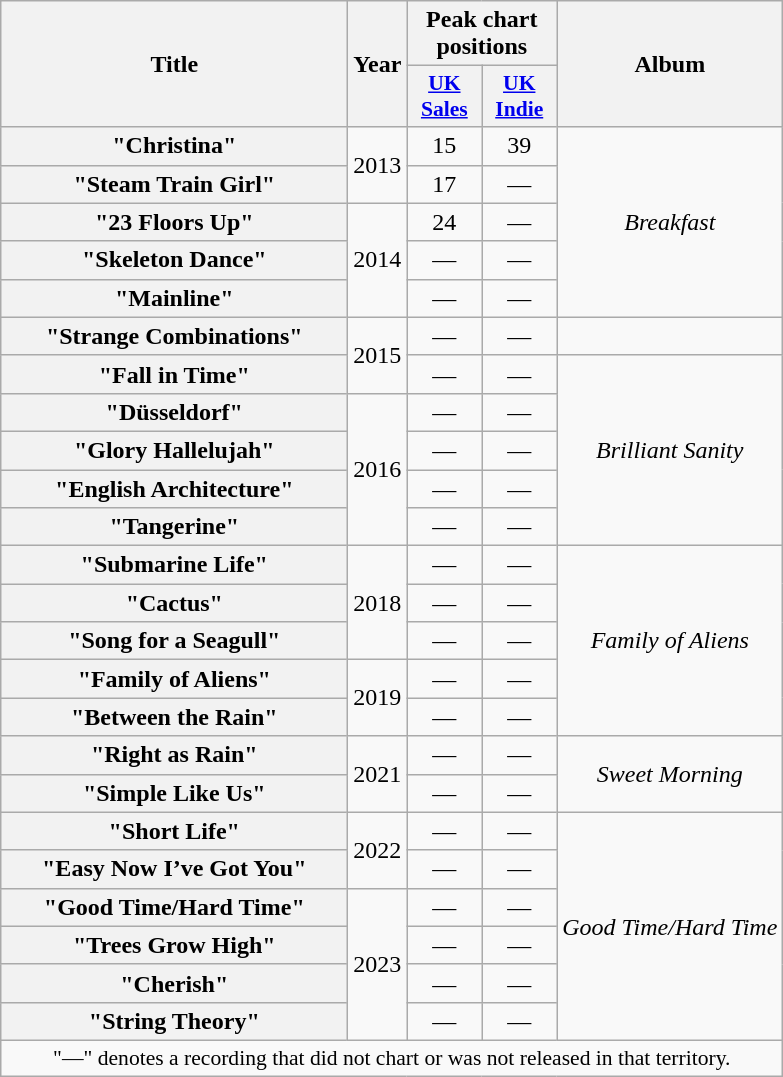<table class="wikitable plainrowheaders" style="text-align:center;">
<tr>
<th scope="col" rowspan="2" style="width:14em;">Title</th>
<th scope="col" rowspan="2">Year</th>
<th scope="col" colspan="2">Peak chart positions</th>
<th scope="col" rowspan="2">Album</th>
</tr>
<tr>
<th scope="col" style="width:3em;font-size:90%;"><a href='#'>UK<br>Sales</a><br></th>
<th scope="col" style="width:3em;font-size:90%;"><a href='#'>UK<br>Indie</a><br></th>
</tr>
<tr>
<th scope="row">"Christina"</th>
<td rowspan="2">2013</td>
<td>15</td>
<td>39</td>
<td rowspan="5"><em>Breakfast</em></td>
</tr>
<tr>
<th scope="row">"Steam Train Girl"</th>
<td>17</td>
<td>—</td>
</tr>
<tr>
<th scope="row">"23 Floors Up"</th>
<td rowspan="3">2014</td>
<td>24</td>
<td>—</td>
</tr>
<tr>
<th scope="row">"Skeleton Dance"</th>
<td>—</td>
<td>—</td>
</tr>
<tr>
<th scope="row">"Mainline"</th>
<td>—</td>
<td>—</td>
</tr>
<tr>
<th scope="row">"Strange Combinations"</th>
<td rowspan="2">2015</td>
<td>—</td>
<td>—</td>
<td></td>
</tr>
<tr>
<th scope="row">"Fall in Time"</th>
<td>—</td>
<td>—</td>
<td rowspan="5"><em>Brilliant Sanity</em></td>
</tr>
<tr>
<th scope="row">"Düsseldorf"</th>
<td rowspan="4">2016</td>
<td>—</td>
<td>—</td>
</tr>
<tr>
<th scope="row">"Glory Hallelujah"</th>
<td>—</td>
<td>—</td>
</tr>
<tr>
<th scope="row">"English Architecture"</th>
<td>—</td>
<td>—</td>
</tr>
<tr>
<th scope="row">"Tangerine"</th>
<td>—</td>
<td>—</td>
</tr>
<tr>
<th scope="row">"Submarine Life"</th>
<td rowspan="3">2018</td>
<td>—</td>
<td>—</td>
<td rowspan="5"><em>Family of Aliens</em></td>
</tr>
<tr>
<th scope="row">"Cactus"</th>
<td>—</td>
<td>—</td>
</tr>
<tr>
<th scope="row">"Song for a Seagull"</th>
<td>—</td>
<td>—</td>
</tr>
<tr>
<th scope="row">"Family of Aliens"</th>
<td rowspan="2">2019</td>
<td>—</td>
<td>—</td>
</tr>
<tr>
<th scope="row">"Between the Rain"</th>
<td>—</td>
<td>—</td>
</tr>
<tr>
<th scope="row">"Right as Rain"</th>
<td rowspan="2">2021</td>
<td>—</td>
<td>—</td>
<td rowspan="2"><em>Sweet Morning</em></td>
</tr>
<tr>
<th scope="row">"Simple Like Us"</th>
<td>—</td>
<td>—</td>
</tr>
<tr>
<th scope="row">"Short Life"</th>
<td rowspan="2">2022</td>
<td>—</td>
<td>—</td>
<td rowspan="6"><em>Good Time/Hard Time</em></td>
</tr>
<tr>
<th scope="row">"Easy Now I’ve Got You"</th>
<td>—</td>
<td>—</td>
</tr>
<tr>
<th scope="row">"Good Time/Hard Time"</th>
<td rowspan="4">2023</td>
<td>—</td>
<td>—</td>
</tr>
<tr>
<th scope="row">"Trees Grow High"</th>
<td>—</td>
<td>—</td>
</tr>
<tr>
<th scope="row">"Cherish"</th>
<td>—</td>
<td>—</td>
</tr>
<tr>
<th scope="row">"String Theory"</th>
<td>—</td>
<td>—</td>
</tr>
<tr>
<td colspan="10" style="font-size:90%">"—" denotes a recording that did not chart or was not released in that territory.</td>
</tr>
</table>
